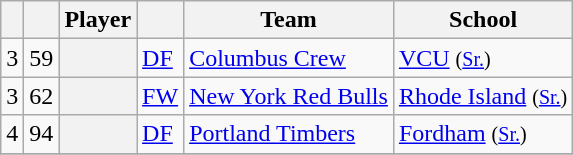<table class="wikitable sortable plainrowheaders" style="text-align:left">
<tr>
<th scope="col"></th>
<th scope="col"></th>
<th scope="col">Player</th>
<th scope="col"></th>
<th scope="col">Team</th>
<th scope="col">School</th>
</tr>
<tr>
<td style="text-align:center;">3</td>
<td style="text-align:center;">59</td>
<th scope="row"></th>
<td><a href='#'>DF</a></td>
<td><a href='#'>Columbus Crew</a></td>
<td><a href='#'>VCU</a> <small>(<a href='#'>Sr.</a>)</small></td>
</tr>
<tr>
<td style="text-align:center;">3</td>
<td style="text-align:center;">62</td>
<th scope="row"></th>
<td><a href='#'>FW</a></td>
<td><a href='#'>New York Red Bulls</a></td>
<td><a href='#'>Rhode Island</a> <small>(<a href='#'>Sr.</a>)</small></td>
</tr>
<tr>
<td style="text-align:center;">4</td>
<td style="text-align:center;">94</td>
<th scope="row"></th>
<td><a href='#'>DF</a></td>
<td><a href='#'>Portland Timbers</a></td>
<td><a href='#'>Fordham</a> <small>(<a href='#'>Sr.</a>)</small></td>
</tr>
<tr>
</tr>
</table>
